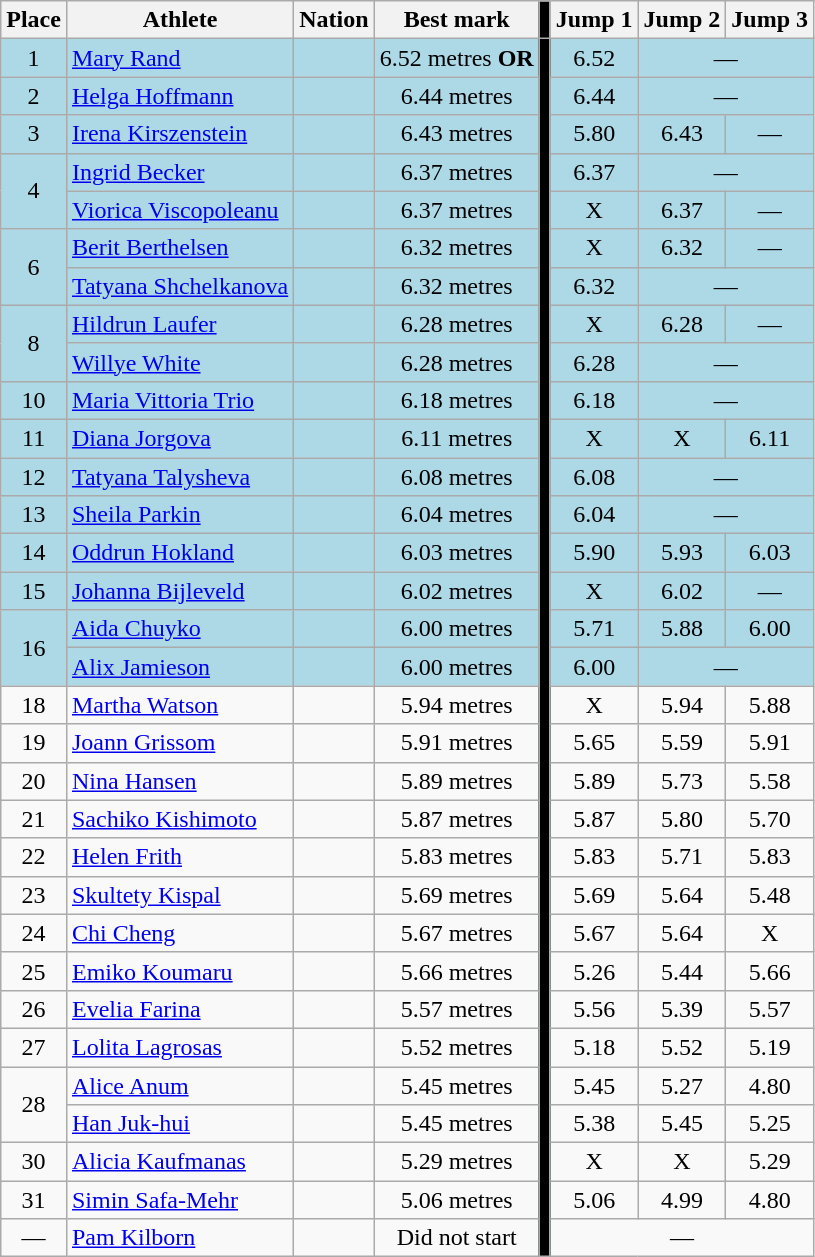<table class=wikitable>
<tr>
<th>Place</th>
<th>Athlete</th>
<th>Nation</th>
<th>Best mark</th>
<td bgcolor=black></td>
<th>Jump 1</th>
<th>Jump 2</th>
<th>Jump 3</th>
</tr>
<tr align=center bgcolor=lightblue>
<td>1</td>
<td align=left><a href='#'>Mary Rand</a></td>
<td align=left></td>
<td>6.52 metres <strong>OR</strong></td>
<td rowspan=32 bgcolor=black></td>
<td>6.52</td>
<td colspan=2>—</td>
</tr>
<tr align=center bgcolor=lightblue>
<td>2</td>
<td align=left><a href='#'>Helga Hoffmann</a></td>
<td align=left></td>
<td>6.44 metres</td>
<td>6.44</td>
<td colspan=2>—</td>
</tr>
<tr align=center bgcolor=lightblue>
<td>3</td>
<td align=left><a href='#'>Irena Kirszenstein</a></td>
<td align=left></td>
<td>6.43 metres</td>
<td>5.80</td>
<td>6.43</td>
<td>—</td>
</tr>
<tr align=center bgcolor=lightblue>
<td rowspan=2>4</td>
<td align=left><a href='#'>Ingrid Becker</a></td>
<td align=left></td>
<td>6.37 metres</td>
<td>6.37</td>
<td colspan=2>—</td>
</tr>
<tr align=center bgcolor=lightblue>
<td align=left><a href='#'>Viorica Viscopoleanu</a></td>
<td align=left></td>
<td>6.37 metres</td>
<td>X</td>
<td>6.37</td>
<td>—</td>
</tr>
<tr align=center bgcolor=lightblue>
<td rowspan=2>6</td>
<td align=left><a href='#'>Berit Berthelsen</a></td>
<td align=left></td>
<td>6.32 metres</td>
<td>X</td>
<td>6.32</td>
<td>—</td>
</tr>
<tr align=center bgcolor=lightblue>
<td align=left><a href='#'>Tatyana Shchelkanova</a></td>
<td align=left></td>
<td>6.32 metres</td>
<td>6.32</td>
<td colspan=2>—</td>
</tr>
<tr align=center bgcolor=lightblue>
<td rowspan=2>8</td>
<td align=left><a href='#'>Hildrun Laufer</a></td>
<td align=left></td>
<td>6.28 metres</td>
<td>X</td>
<td>6.28</td>
<td>—</td>
</tr>
<tr align=center bgcolor=lightblue>
<td align=left><a href='#'>Willye White</a></td>
<td align=left></td>
<td>6.28 metres</td>
<td>6.28</td>
<td colspan=2>—</td>
</tr>
<tr align=center bgcolor=lightblue>
<td>10</td>
<td align=left><a href='#'>Maria Vittoria Trio</a></td>
<td align=left></td>
<td>6.18 metres</td>
<td>6.18</td>
<td colspan=2>—</td>
</tr>
<tr align=center bgcolor=lightblue>
<td>11</td>
<td align=left><a href='#'>Diana Jorgova</a></td>
<td align=left></td>
<td>6.11 metres</td>
<td>X</td>
<td>X</td>
<td>6.11</td>
</tr>
<tr align=center bgcolor=lightblue>
<td>12</td>
<td align=left><a href='#'>Tatyana Talysheva</a></td>
<td align=left></td>
<td>6.08 metres</td>
<td>6.08</td>
<td colspan=2>—</td>
</tr>
<tr align=center bgcolor=lightblue>
<td>13</td>
<td align=left><a href='#'>Sheila Parkin</a></td>
<td align=left></td>
<td>6.04 metres</td>
<td>6.04</td>
<td colspan=2>—</td>
</tr>
<tr align=center bgcolor=lightblue>
<td>14</td>
<td align=left><a href='#'>Oddrun Hokland</a></td>
<td align=left></td>
<td>6.03 metres</td>
<td>5.90</td>
<td>5.93</td>
<td>6.03</td>
</tr>
<tr align=center bgcolor=lightblue>
<td>15</td>
<td align=left><a href='#'>Johanna Bijleveld</a></td>
<td align=left></td>
<td>6.02 metres</td>
<td>X</td>
<td>6.02</td>
<td>—</td>
</tr>
<tr align=center bgcolor=lightblue>
<td rowspan=2>16</td>
<td align=left><a href='#'>Aida Chuyko</a></td>
<td align=left></td>
<td>6.00 metres</td>
<td>5.71</td>
<td>5.88</td>
<td>6.00</td>
</tr>
<tr align=center bgcolor=lightblue>
<td align=left><a href='#'>Alix Jamieson</a></td>
<td align=left></td>
<td>6.00 metres</td>
<td>6.00</td>
<td colspan=2>—</td>
</tr>
<tr align=center>
<td>18</td>
<td align=left><a href='#'>Martha Watson</a></td>
<td align=left></td>
<td>5.94 metres</td>
<td>X</td>
<td>5.94</td>
<td>5.88</td>
</tr>
<tr align=center>
<td>19</td>
<td align=left><a href='#'>Joann Grissom</a></td>
<td align=left></td>
<td>5.91 metres</td>
<td>5.65</td>
<td>5.59</td>
<td>5.91</td>
</tr>
<tr align=center>
<td>20</td>
<td align=left><a href='#'>Nina Hansen</a></td>
<td align=left></td>
<td>5.89 metres</td>
<td>5.89</td>
<td>5.73</td>
<td>5.58</td>
</tr>
<tr align=center>
<td>21</td>
<td align=left><a href='#'>Sachiko Kishimoto</a></td>
<td align=left></td>
<td>5.87 metres</td>
<td>5.87</td>
<td>5.80</td>
<td>5.70</td>
</tr>
<tr align=center>
<td>22</td>
<td align=left><a href='#'>Helen Frith</a></td>
<td align=left></td>
<td>5.83 metres</td>
<td>5.83</td>
<td>5.71</td>
<td>5.83</td>
</tr>
<tr align=center>
<td>23</td>
<td align=left><a href='#'>Skultety Kispal</a></td>
<td align=left></td>
<td>5.69 metres</td>
<td>5.69</td>
<td>5.64</td>
<td>5.48</td>
</tr>
<tr align=center>
<td>24</td>
<td align=left><a href='#'>Chi Cheng</a></td>
<td align=left></td>
<td>5.67 metres</td>
<td>5.67</td>
<td>5.64</td>
<td>X</td>
</tr>
<tr align=center>
<td>25</td>
<td align=left><a href='#'>Emiko Koumaru</a></td>
<td align=left></td>
<td>5.66 metres</td>
<td>5.26</td>
<td>5.44</td>
<td>5.66</td>
</tr>
<tr align=center>
<td>26</td>
<td align=left><a href='#'>Evelia Farina</a></td>
<td align=left></td>
<td>5.57 metres</td>
<td>5.56</td>
<td>5.39</td>
<td>5.57</td>
</tr>
<tr align=center>
<td>27</td>
<td align=left><a href='#'>Lolita Lagrosas</a></td>
<td align=left></td>
<td>5.52 metres</td>
<td>5.18</td>
<td>5.52</td>
<td>5.19</td>
</tr>
<tr align=center>
<td rowspan=2>28</td>
<td align=left><a href='#'>Alice Anum</a></td>
<td align=left></td>
<td>5.45 metres</td>
<td>5.45</td>
<td>5.27</td>
<td>4.80</td>
</tr>
<tr align=center>
<td align=left><a href='#'>Han Juk-hui</a></td>
<td align=left></td>
<td>5.45 metres</td>
<td>5.38</td>
<td>5.45</td>
<td>5.25</td>
</tr>
<tr align=center>
<td>30</td>
<td align=left><a href='#'>Alicia Kaufmanas</a></td>
<td align=left></td>
<td>5.29 metres</td>
<td>X</td>
<td>X</td>
<td>5.29</td>
</tr>
<tr align=center>
<td>31</td>
<td align=left><a href='#'>Simin Safa-Mehr</a></td>
<td align=left></td>
<td>5.06 metres</td>
<td>5.06</td>
<td>4.99</td>
<td>4.80</td>
</tr>
<tr align=center>
<td>—</td>
<td align=left><a href='#'>Pam Kilborn</a></td>
<td align=left></td>
<td>Did not start</td>
<td colspan=3>—</td>
</tr>
</table>
